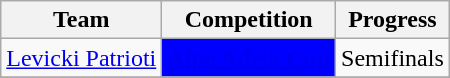<table class="wikitable sortable">
<tr>
<th>Team</th>
<th>Competition</th>
<th>Progress</th>
</tr>
<tr>
<td><a href='#'>Levicki Patrioti</a></td>
<td align="center" style="background:blue;"><a href='#'><span><strong>Alpe Adria Cup</strong></span></a></td>
<td>Semifinals</td>
</tr>
<tr>
</tr>
</table>
